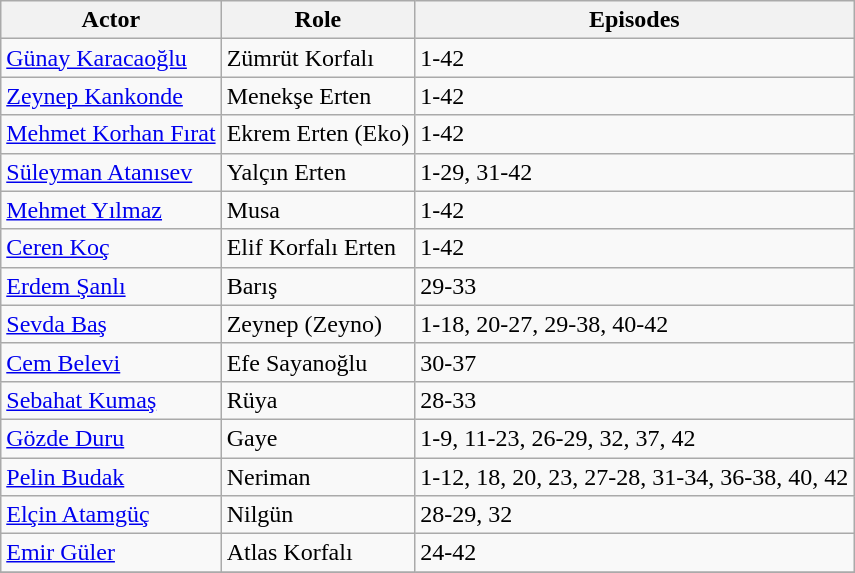<table class="wikitable">
<tr>
<th>Actor</th>
<th>Role</th>
<th>Episodes</th>
</tr>
<tr>
<td><a href='#'>Günay Karacaoğlu</a></td>
<td>Zümrüt Korfalı</td>
<td>1-42</td>
</tr>
<tr>
<td><a href='#'>Zeynep Kankonde</a></td>
<td>Menekşe Erten</td>
<td>1-42</td>
</tr>
<tr>
<td><a href='#'>Mehmet Korhan Fırat</a></td>
<td>Ekrem Erten (Eko)</td>
<td>1-42</td>
</tr>
<tr>
<td><a href='#'>Süleyman Atanısev</a></td>
<td>Yalçın Erten</td>
<td>1-29, 31-42</td>
</tr>
<tr>
<td><a href='#'>Mehmet Yılmaz</a></td>
<td>Musa</td>
<td>1-42</td>
</tr>
<tr>
<td><a href='#'>Ceren Koç</a></td>
<td>Elif Korfalı Erten</td>
<td>1-42</td>
</tr>
<tr>
<td><a href='#'>Erdem Şanlı</a></td>
<td>Barış</td>
<td>29-33</td>
</tr>
<tr>
<td><a href='#'>Sevda Baş</a></td>
<td>Zeynep (Zeyno)</td>
<td>1-18, 20-27, 29-38, 40-42</td>
</tr>
<tr>
<td><a href='#'>Cem Belevi</a></td>
<td>Efe Sayanoğlu</td>
<td>30-37</td>
</tr>
<tr>
<td><a href='#'>Sebahat Kumaş</a></td>
<td>Rüya</td>
<td>28-33</td>
</tr>
<tr>
<td><a href='#'>Gözde Duru</a></td>
<td>Gaye</td>
<td>1-9, 11-23, 26-29, 32, 37, 42</td>
</tr>
<tr>
<td><a href='#'>Pelin Budak</a></td>
<td>Neriman</td>
<td>1-12, 18, 20, 23, 27-28, 31-34, 36-38, 40, 42</td>
</tr>
<tr>
<td><a href='#'>Elçin Atamgüç</a></td>
<td>Nilgün</td>
<td>28-29, 32</td>
</tr>
<tr>
<td><a href='#'>Emir Güler</a></td>
<td>Atlas Korfalı</td>
<td>24-42</td>
</tr>
<tr>
</tr>
</table>
